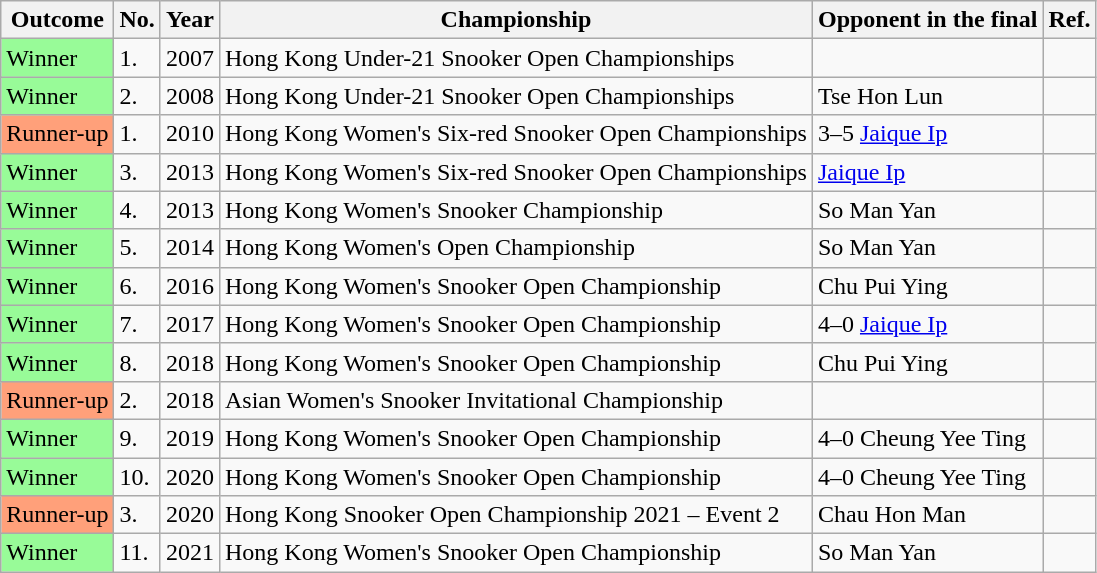<table class="wikitable sortable">
<tr>
<th>Outcome</th>
<th>No.</th>
<th>Year</th>
<th>Championship</th>
<th>Opponent in the final</th>
<th class=unsortable>Ref.</th>
</tr>
<tr>
<td style="background:#98FB98">Winner</td>
<td>1.</td>
<td>2007</td>
<td>Hong Kong Under-21 Snooker Open Championships</td>
<td></td>
<td></td>
</tr>
<tr>
<td style="background:#98FB98">Winner</td>
<td>2.</td>
<td>2008</td>
<td>Hong Kong Under-21 Snooker Open Championships</td>
<td>Tse Hon Lun</td>
<td></td>
</tr>
<tr>
<td style="background:#ffa07a;">Runner-up</td>
<td>1.</td>
<td>2010</td>
<td>Hong Kong Women's Six-red Snooker Open Championships</td>
<td>3–5 <a href='#'>Jaique Ip</a></td>
<td></td>
</tr>
<tr>
<td style="background:#98FB98">Winner</td>
<td>3.</td>
<td>2013</td>
<td>Hong Kong Women's Six-red Snooker Open Championships</td>
<td><a href='#'>Jaique Ip</a></td>
<td></td>
</tr>
<tr>
<td style="background:#98FB98">Winner</td>
<td>4.</td>
<td>2013</td>
<td>Hong Kong Women's Snooker Championship</td>
<td>So Man Yan</td>
<td></td>
</tr>
<tr>
<td style="background:#98FB98">Winner</td>
<td>5.</td>
<td>2014</td>
<td>Hong Kong Women's Open Championship</td>
<td>So Man Yan</td>
<td></td>
</tr>
<tr>
<td style="background:#98FB98">Winner</td>
<td>6.</td>
<td>2016</td>
<td>Hong Kong Women's Snooker Open Championship</td>
<td>Chu Pui Ying</td>
<td></td>
</tr>
<tr>
<td style="background:#98FB98">Winner</td>
<td>7.</td>
<td>2017</td>
<td>Hong Kong Women's Snooker Open Championship</td>
<td>4–0 <a href='#'>Jaique Ip</a></td>
<td></td>
</tr>
<tr>
<td style="background:#98FB98">Winner</td>
<td>8.</td>
<td>2018</td>
<td>Hong Kong Women's Snooker Open Championship</td>
<td>Chu Pui Ying</td>
<td></td>
</tr>
<tr>
<td style="background:#ffa07a;">Runner-up</td>
<td>2.</td>
<td>2018</td>
<td>Asian Women's Snooker Invitational Championship</td>
<td></td>
<td></td>
</tr>
<tr>
<td style="background:#98FB98">Winner</td>
<td>9.</td>
<td>2019</td>
<td>Hong Kong Women's Snooker Open Championship</td>
<td>4–0 Cheung Yee Ting</td>
<td></td>
</tr>
<tr>
<td style="background:#98FB98">Winner</td>
<td>10.</td>
<td>2020</td>
<td>Hong Kong Women's Snooker Open Championship</td>
<td>4–0 Cheung Yee Ting</td>
<td></td>
</tr>
<tr>
<td style="background:#ffa07a;">Runner-up</td>
<td>3.</td>
<td>2020</td>
<td>Hong Kong Snooker Open Championship 2021 – Event 2</td>
<td>Chau Hon Man</td>
<td></td>
</tr>
<tr>
<td style="background:#98FB98">Winner</td>
<td>11.</td>
<td>2021</td>
<td>Hong Kong Women's Snooker Open Championship</td>
<td>So Man Yan</td>
<td></td>
</tr>
</table>
